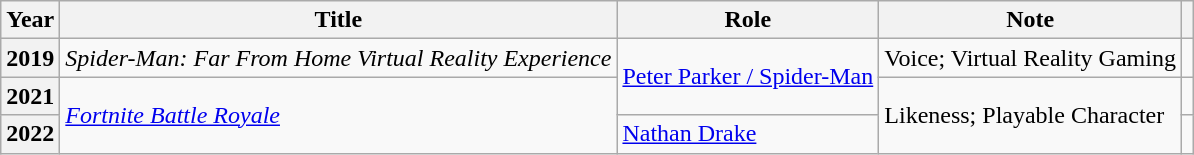<table class="wikitable sortable plainrowheaders unsortable">
<tr>
<th scope="col">Year</th>
<th scope="col">Title</th>
<th scope="col">Role</th>
<th scope="col">Note</th>
<th scope="col"></th>
</tr>
<tr>
<th scope="row">2019</th>
<td><em>Spider-Man: Far From Home Virtual Reality Experience</em></td>
<td rowspan="2"><a href='#'>Peter Parker / Spider-Man</a></td>
<td>Voice; Virtual Reality Gaming</td>
<td style="text-align:center;"></td>
</tr>
<tr>
<th scope="row">2021</th>
<td rowspan="2"><em><a href='#'>Fortnite Battle Royale</a></em></td>
<td rowspan="2">Likeness; Playable Character</td>
<td style="text-align:center;"></td>
</tr>
<tr>
<th scope="row">2022</th>
<td><a href='#'>Nathan Drake</a></td>
<td style="text-align:center;"></td>
</tr>
</table>
